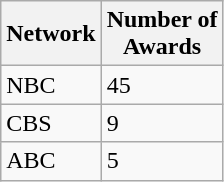<table class="wikitable">
<tr>
<th>Network</th>
<th>Number of<br>Awards</th>
</tr>
<tr>
<td>NBC</td>
<td>45</td>
</tr>
<tr>
<td>CBS</td>
<td>9</td>
</tr>
<tr>
<td>ABC</td>
<td>5</td>
</tr>
</table>
